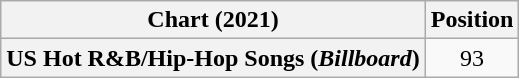<table class="wikitable plainrowheaders" style="text-align:center">
<tr>
<th scope="col">Chart (2021)</th>
<th scope="col">Position</th>
</tr>
<tr>
<th scope="row">US Hot R&B/Hip-Hop Songs (<em>Billboard</em>)</th>
<td>93</td>
</tr>
</table>
